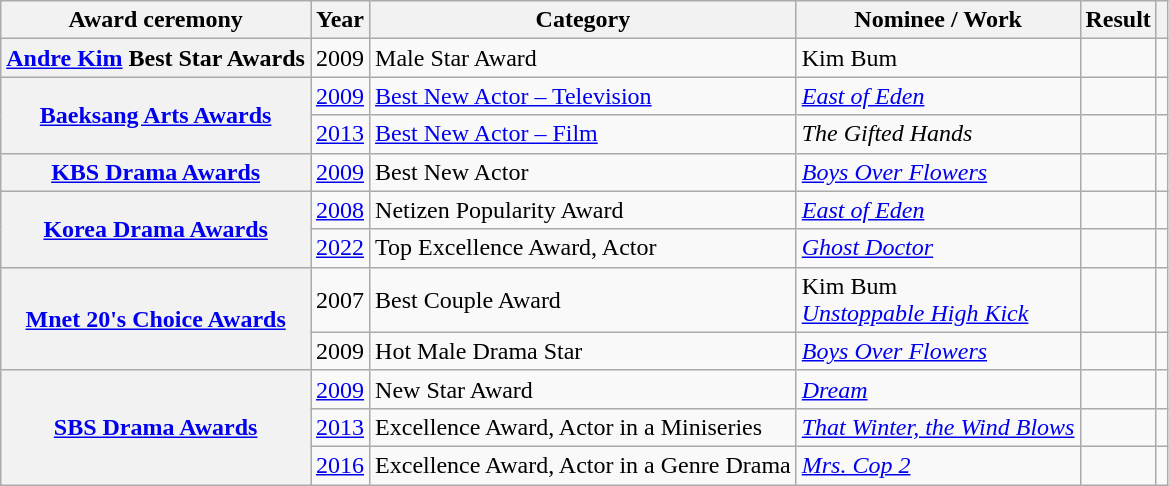<table class="wikitable plainrowheaders sortable">
<tr>
<th scope="col">Award ceremony</th>
<th scope="col">Year</th>
<th scope="col">Category</th>
<th scope="col">Nominee / Work</th>
<th scope="col">Result</th>
<th scope="col" class="unsortable"></th>
</tr>
<tr>
<th scope="row"><a href='#'>Andre Kim</a> Best Star Awards</th>
<td style="text-align:center">2009</td>
<td>Male Star Award</td>
<td>Kim Bum</td>
<td></td>
<td style="text-align:center"></td>
</tr>
<tr>
<th scope="row"  rowspan="2"><a href='#'>Baeksang Arts Awards</a></th>
<td style="text-align:center"><a href='#'>2009</a></td>
<td><a href='#'>Best New Actor – Television</a></td>
<td><em><a href='#'>East of Eden</a></em></td>
<td></td>
<td style="text-align:center"></td>
</tr>
<tr>
<td style="text-align:center"><a href='#'>2013</a></td>
<td><a href='#'>Best New Actor – Film</a></td>
<td><em>The Gifted Hands</em></td>
<td></td>
<td style="text-align:center"></td>
</tr>
<tr>
<th scope="row"><a href='#'>KBS Drama Awards</a></th>
<td style="text-align:center"><a href='#'>2009</a></td>
<td>Best New Actor</td>
<td><em><a href='#'>Boys Over Flowers</a></em></td>
<td></td>
<td style="text-align:center"></td>
</tr>
<tr>
<th scope="row"  rowspan="2"><a href='#'>Korea Drama Awards</a></th>
<td style="text-align:center"><a href='#'>2008</a></td>
<td>Netizen Popularity Award</td>
<td><em><a href='#'>East of Eden</a></em></td>
<td></td>
<td style="text-align:center"></td>
</tr>
<tr>
<td style="text-align:center"><a href='#'>2022</a></td>
<td>Top Excellence Award, Actor</td>
<td><em><a href='#'>Ghost Doctor</a></em></td>
<td></td>
<td style="text-align:center"></td>
</tr>
<tr>
<th scope="row"  rowspan="2"><a href='#'>Mnet 20's Choice Awards</a></th>
<td style="text-align:center">2007</td>
<td>Best Couple Award</td>
<td>Kim Bum <br><em><a href='#'>Unstoppable High Kick</a></em></td>
<td></td>
<td style="text-align:center"></td>
</tr>
<tr>
<td style="text-align:center">2009</td>
<td>Hot Male Drama Star</td>
<td><em><a href='#'>Boys Over Flowers</a></em></td>
<td></td>
<td style="text-align:center"></td>
</tr>
<tr>
<th scope="row"  rowspan="3"><a href='#'>SBS Drama Awards</a></th>
<td style="text-align:center"><a href='#'>2009</a></td>
<td>New Star Award</td>
<td><em><a href='#'>Dream</a></em></td>
<td></td>
<td style="text-align:center"></td>
</tr>
<tr>
<td style="text-align:center"><a href='#'>2013</a></td>
<td>Excellence Award, Actor in a Miniseries</td>
<td><em><a href='#'>That Winter, the Wind Blows</a></em></td>
<td></td>
<td style="text-align:center"></td>
</tr>
<tr>
<td style="text-align:center"><a href='#'>2016</a></td>
<td>Excellence Award, Actor in a Genre Drama</td>
<td><em><a href='#'>Mrs. Cop 2</a></em></td>
<td></td>
<td style="text-align:center"></td>
</tr>
</table>
